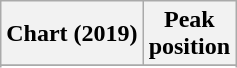<table class="wikitable sortable plainrowheaders" style="text-align:center">
<tr>
<th scope="col">Chart (2019)</th>
<th scope="col">Peak<br>position</th>
</tr>
<tr>
</tr>
<tr>
</tr>
<tr>
</tr>
<tr>
</tr>
<tr>
</tr>
</table>
